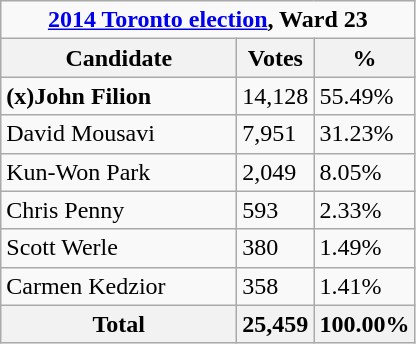<table class="wikitable">
<tr>
<td Colspan="3" align="center"><strong><a href='#'>2014 Toronto election</a>, Ward 23</strong></td>
</tr>
<tr>
<th bgcolor="#DDDDFF" width="150px">Candidate</th>
<th bgcolor="#DDDDFF">Votes</th>
<th bgcolor="#DDDDFF">%</th>
</tr>
<tr>
<td><strong>(x)John Filion</strong></td>
<td>14,128</td>
<td>55.49%</td>
</tr>
<tr>
<td>David Mousavi</td>
<td>7,951</td>
<td>31.23%</td>
</tr>
<tr>
<td>Kun-Won Park</td>
<td>2,049</td>
<td>8.05%</td>
</tr>
<tr>
<td>Chris Penny</td>
<td>593</td>
<td>2.33%</td>
</tr>
<tr>
<td>Scott Werle</td>
<td>380</td>
<td>1.49%</td>
</tr>
<tr>
<td>Carmen Kedzior</td>
<td>358</td>
<td>1.41%</td>
</tr>
<tr>
<th>Total</th>
<th>25,459</th>
<th>100.00%</th>
</tr>
</table>
